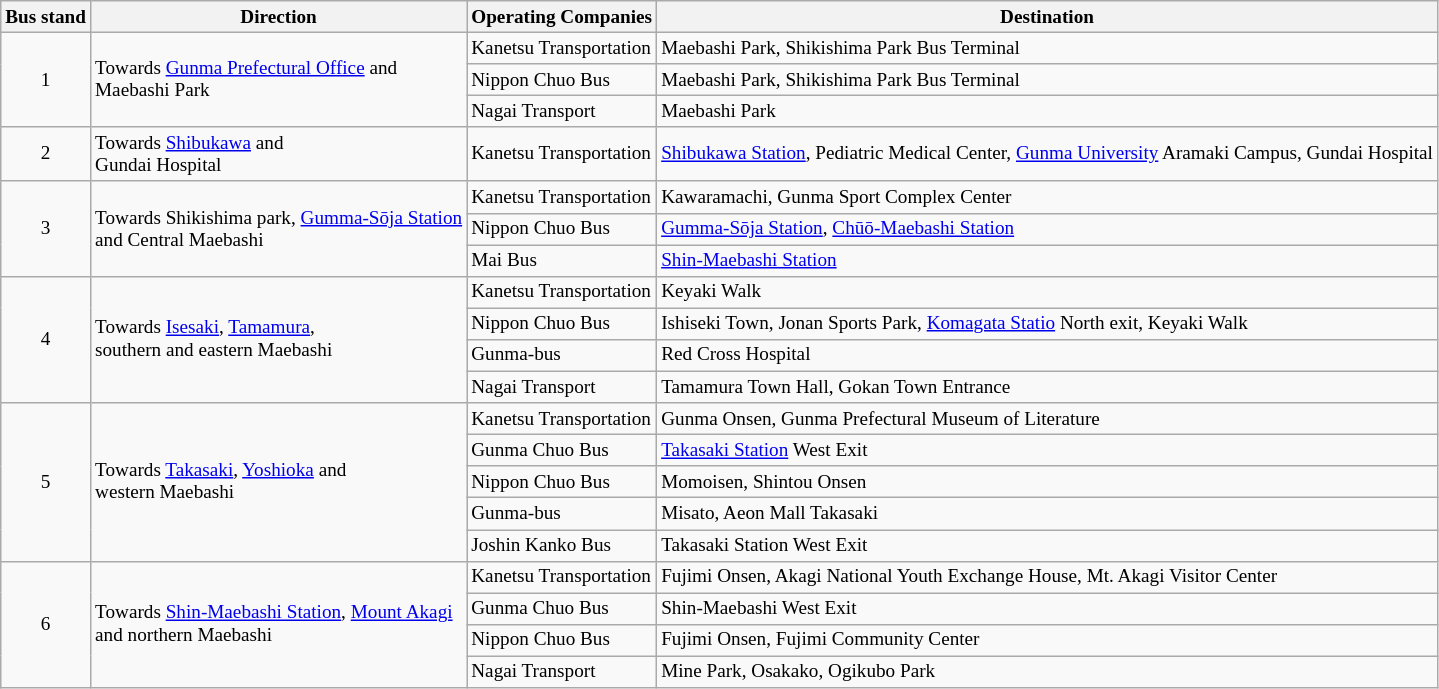<table class="wikitable" style="font-size:80%;">
<tr>
<th>Bus stand</th>
<th>Direction</th>
<th>Operating Companies</th>
<th>Destination</th>
</tr>
<tr>
<td rowspan="3" style="text-align:center;">1</td>
<td rowspan="3">Towards <a href='#'>Gunma Prefectural Office</a> and<br>Maebashi Park</td>
<td>Kanetsu Transportation</td>
<td>Maebashi Park, Shikishima Park Bus Terminal</td>
</tr>
<tr>
<td>Nippon Chuo Bus</td>
<td>Maebashi Park, Shikishima Park Bus Terminal</td>
</tr>
<tr>
<td>Nagai Transport</td>
<td>Maebashi Park</td>
</tr>
<tr>
<td style="text-align:center;">2</td>
<td>Towards <a href='#'>Shibukawa</a> and<br>Gundai Hospital</td>
<td>Kanetsu Transportation</td>
<td><a href='#'>Shibukawa Station</a>, Pediatric Medical Center, <a href='#'>Gunma University</a> Aramaki Campus, Gundai Hospital</td>
</tr>
<tr>
<td rowspan="3" style="text-align:center;">3</td>
<td rowspan="3">Towards Shikishima park, <a href='#'>Gumma-Sōja Station</a><br>and Central Maebashi</td>
<td>Kanetsu Transportation</td>
<td>Kawaramachi, Gunma Sport Complex Center</td>
</tr>
<tr>
<td>Nippon Chuo Bus</td>
<td><a href='#'>Gumma-Sōja Station</a>, <a href='#'>Chūō-Maebashi Station</a></td>
</tr>
<tr>
<td>Mai Bus</td>
<td><a href='#'>Shin-Maebashi Station</a></td>
</tr>
<tr>
<td rowspan="4" style="text-align:center;">4</td>
<td rowspan="4">Towards <a href='#'>Isesaki</a>, <a href='#'>Tamamura</a>,<br>southern and eastern Maebashi</td>
<td>Kanetsu Transportation</td>
<td>Keyaki Walk</td>
</tr>
<tr>
<td>Nippon Chuo Bus</td>
<td>Ishiseki Town, Jonan Sports Park, <a href='#'>Komagata Statio</a>  North exit, Keyaki Walk</td>
</tr>
<tr>
<td>Gunma-bus</td>
<td>Red Cross Hospital</td>
</tr>
<tr>
<td>Nagai Transport</td>
<td>Tamamura Town Hall, Gokan Town Entrance</td>
</tr>
<tr>
<td rowspan="5" style="text-align:center;">5</td>
<td rowspan="5">Towards <a href='#'>Takasaki</a>, <a href='#'>Yoshioka</a> and<br>western Maebashi</td>
<td>Kanetsu Transportation</td>
<td>Gunma Onsen, Gunma Prefectural Museum of Literature</td>
</tr>
<tr>
<td>Gunma Chuo Bus</td>
<td><a href='#'>Takasaki Station</a> West Exit</td>
</tr>
<tr>
<td>Nippon Chuo Bus</td>
<td>Momoisen, Shintou Onsen</td>
</tr>
<tr>
<td>Gunma-bus</td>
<td>Misato, Aeon Mall Takasaki</td>
</tr>
<tr>
<td>Joshin Kanko Bus</td>
<td>Takasaki Station West Exit</td>
</tr>
<tr>
<td rowspan="4" style="text-align:center;">6</td>
<td rowspan="4">Towards <a href='#'>Shin-Maebashi Station</a>, <a href='#'>Mount Akagi</a><br>and northern Maebashi</td>
<td>Kanetsu Transportation</td>
<td>Fujimi Onsen, Akagi National Youth Exchange House, Mt. Akagi Visitor Center</td>
</tr>
<tr>
<td>Gunma Chuo Bus</td>
<td>Shin-Maebashi West Exit</td>
</tr>
<tr>
<td>Nippon Chuo Bus</td>
<td>Fujimi Onsen, Fujimi Community Center</td>
</tr>
<tr>
<td>Nagai Transport</td>
<td>Mine Park, Osakako, Ogikubo Park</td>
</tr>
</table>
